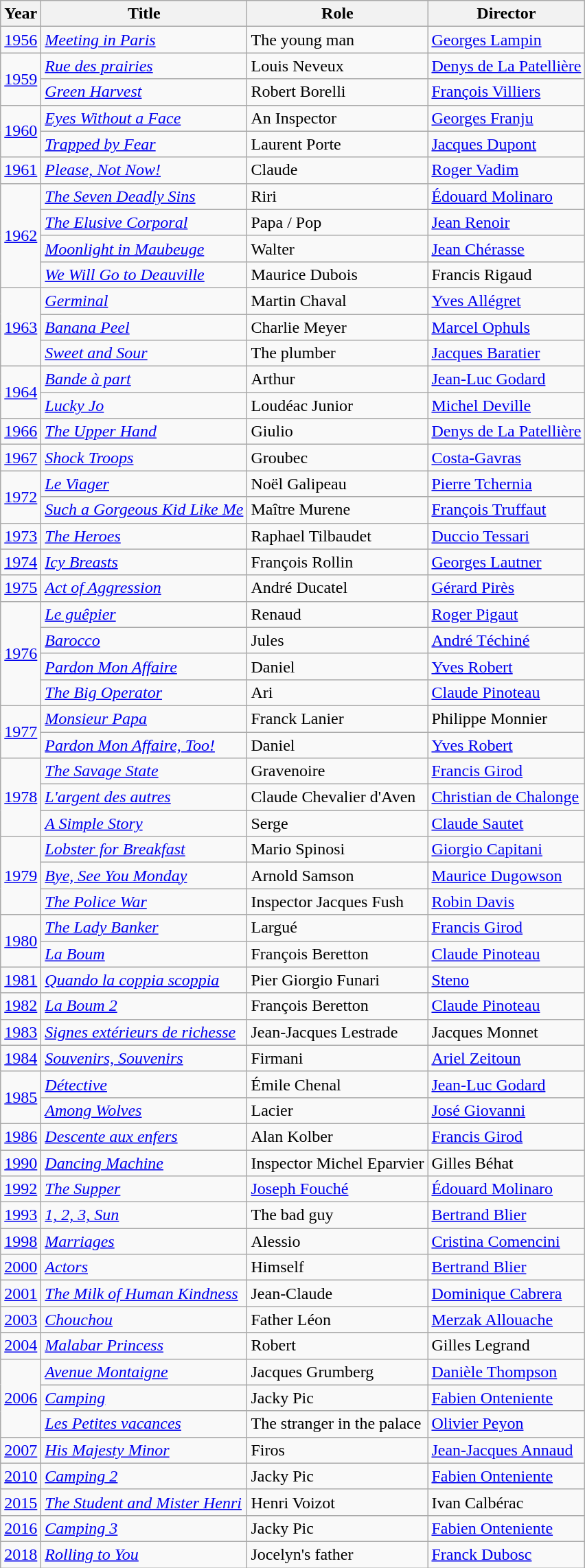<table class="wikitable sortable">
<tr>
<th>Year</th>
<th>Title</th>
<th>Role</th>
<th>Director</th>
</tr>
<tr>
<td><a href='#'>1956</a></td>
<td><em><a href='#'>Meeting in Paris</a></em></td>
<td>The young man</td>
<td><a href='#'>Georges Lampin</a></td>
</tr>
<tr>
<td rowspan=2><a href='#'>1959</a></td>
<td><em><a href='#'>Rue des prairies</a></em></td>
<td>Louis Neveux</td>
<td><a href='#'>Denys de La Patellière</a></td>
</tr>
<tr>
<td><em><a href='#'>Green Harvest</a></em></td>
<td>Robert Borelli</td>
<td><a href='#'>François Villiers</a></td>
</tr>
<tr>
<td rowspan=2><a href='#'>1960</a></td>
<td><em><a href='#'>Eyes Without a Face</a></em></td>
<td>An Inspector</td>
<td><a href='#'>Georges Franju</a></td>
</tr>
<tr>
<td><em><a href='#'>Trapped by Fear</a></em></td>
<td>Laurent Porte</td>
<td><a href='#'>Jacques Dupont</a></td>
</tr>
<tr>
<td><a href='#'>1961</a></td>
<td><em><a href='#'>Please, Not Now!</a></em></td>
<td>Claude</td>
<td><a href='#'>Roger Vadim</a></td>
</tr>
<tr>
<td rowspan=4><a href='#'>1962</a></td>
<td><em><a href='#'>The Seven Deadly Sins</a></em></td>
<td>Riri</td>
<td><a href='#'>Édouard Molinaro</a></td>
</tr>
<tr>
<td><em><a href='#'>The Elusive Corporal</a></em></td>
<td>Papa / Pop</td>
<td><a href='#'>Jean Renoir</a></td>
</tr>
<tr>
<td><em><a href='#'>Moonlight in Maubeuge</a></em></td>
<td>Walter</td>
<td><a href='#'>Jean Chérasse</a></td>
</tr>
<tr>
<td><em><a href='#'>We Will Go to Deauville</a></em></td>
<td>Maurice Dubois</td>
<td>Francis Rigaud</td>
</tr>
<tr>
<td rowspan=3><a href='#'>1963</a></td>
<td><em><a href='#'>Germinal</a></em></td>
<td>Martin Chaval</td>
<td><a href='#'>Yves Allégret</a></td>
</tr>
<tr>
<td><em><a href='#'>Banana Peel</a></em></td>
<td>Charlie Meyer</td>
<td><a href='#'>Marcel Ophuls</a></td>
</tr>
<tr>
<td><em><a href='#'>Sweet and Sour</a></em></td>
<td>The plumber</td>
<td><a href='#'>Jacques Baratier</a></td>
</tr>
<tr>
<td rowspan=2><a href='#'>1964</a></td>
<td><em><a href='#'>Bande à part</a></em></td>
<td>Arthur</td>
<td><a href='#'>Jean-Luc Godard</a></td>
</tr>
<tr>
<td><em><a href='#'>Lucky Jo</a></em></td>
<td>Loudéac Junior</td>
<td><a href='#'>Michel Deville</a></td>
</tr>
<tr>
<td rowspan=1><a href='#'>1966</a></td>
<td><em><a href='#'>The Upper Hand</a></em></td>
<td>Giulio</td>
<td><a href='#'>Denys de La Patellière</a></td>
</tr>
<tr>
<td rowspan=1><a href='#'>1967</a></td>
<td><em><a href='#'>Shock Troops</a></em></td>
<td>Groubec</td>
<td><a href='#'>Costa-Gavras</a></td>
</tr>
<tr>
<td rowspan=2><a href='#'>1972</a></td>
<td><em><a href='#'>Le Viager</a></em></td>
<td>Noël Galipeau</td>
<td><a href='#'>Pierre Tchernia</a></td>
</tr>
<tr>
<td><em><a href='#'>Such a Gorgeous Kid Like Me</a></em></td>
<td>Maître Murene</td>
<td><a href='#'>François Truffaut</a></td>
</tr>
<tr>
<td rowspan=1><a href='#'>1973</a></td>
<td><em><a href='#'>The Heroes</a></em></td>
<td>Raphael Tilbaudet</td>
<td><a href='#'>Duccio Tessari</a></td>
</tr>
<tr>
<td><a href='#'>1974</a></td>
<td><em><a href='#'>Icy Breasts</a></em></td>
<td>François Rollin</td>
<td><a href='#'>Georges Lautner</a></td>
</tr>
<tr>
<td rowspan=1><a href='#'>1975</a></td>
<td><em><a href='#'>Act of Aggression</a></em></td>
<td>André Ducatel</td>
<td><a href='#'>Gérard Pirès</a></td>
</tr>
<tr>
<td rowspan=4><a href='#'>1976</a></td>
<td><em><a href='#'>Le guêpier</a></em></td>
<td>Renaud</td>
<td><a href='#'>Roger Pigaut</a></td>
</tr>
<tr>
<td><em><a href='#'>Barocco</a></em></td>
<td>Jules</td>
<td><a href='#'>André Téchiné</a></td>
</tr>
<tr>
<td><em><a href='#'>Pardon Mon Affaire</a></em></td>
<td>Daniel</td>
<td><a href='#'>Yves Robert</a></td>
</tr>
<tr>
<td><em><a href='#'>The Big Operator</a></em></td>
<td>Ari</td>
<td><a href='#'>Claude Pinoteau</a></td>
</tr>
<tr>
<td rowspan=2><a href='#'>1977</a></td>
<td><em><a href='#'>Monsieur Papa</a></em></td>
<td>Franck Lanier</td>
<td>Philippe Monnier</td>
</tr>
<tr>
<td><em><a href='#'>Pardon Mon Affaire, Too!</a></em></td>
<td>Daniel</td>
<td><a href='#'>Yves Robert</a></td>
</tr>
<tr>
<td rowspan=3><a href='#'>1978</a></td>
<td><em><a href='#'>The Savage State</a></em></td>
<td>Gravenoire</td>
<td><a href='#'>Francis Girod</a></td>
</tr>
<tr>
<td><em><a href='#'>L'argent des autres</a></em></td>
<td>Claude Chevalier d'Aven</td>
<td><a href='#'>Christian de Chalonge</a></td>
</tr>
<tr>
<td><em><a href='#'>A Simple Story</a></em></td>
<td>Serge</td>
<td><a href='#'>Claude Sautet</a></td>
</tr>
<tr>
<td rowspan=3><a href='#'>1979</a></td>
<td><em><a href='#'>Lobster for Breakfast</a></em></td>
<td>Mario Spinosi</td>
<td><a href='#'>Giorgio Capitani</a></td>
</tr>
<tr>
<td><em><a href='#'>Bye, See You Monday</a></em></td>
<td>Arnold Samson</td>
<td><a href='#'>Maurice Dugowson</a></td>
</tr>
<tr>
<td><em><a href='#'>The Police War</a></em></td>
<td>Inspector Jacques Fush</td>
<td><a href='#'>Robin Davis</a></td>
</tr>
<tr>
<td rowspan=2><a href='#'>1980</a></td>
<td><em><a href='#'>The Lady Banker</a></em></td>
<td>Largué</td>
<td><a href='#'>Francis Girod</a></td>
</tr>
<tr>
<td><em><a href='#'>La Boum</a></em></td>
<td>François Beretton</td>
<td><a href='#'>Claude Pinoteau</a></td>
</tr>
<tr>
<td rowspan=1><a href='#'>1981</a></td>
<td><em><a href='#'>Quando la coppia scoppia</a></em></td>
<td>Pier Giorgio Funari</td>
<td><a href='#'>Steno</a></td>
</tr>
<tr>
<td rowspan=1><a href='#'>1982</a></td>
<td><em><a href='#'>La Boum 2</a></em></td>
<td>François Beretton</td>
<td><a href='#'>Claude Pinoteau</a></td>
</tr>
<tr>
<td rowspan=1><a href='#'>1983</a></td>
<td><em><a href='#'>Signes extérieurs de richesse</a></em></td>
<td>Jean-Jacques Lestrade</td>
<td>Jacques Monnet</td>
</tr>
<tr>
<td rowspan=1><a href='#'>1984</a></td>
<td><em><a href='#'>Souvenirs, Souvenirs</a></em></td>
<td>Firmani</td>
<td><a href='#'>Ariel Zeitoun</a></td>
</tr>
<tr>
<td rowspan=2><a href='#'>1985</a></td>
<td><em><a href='#'>Détective</a></em></td>
<td>Émile Chenal</td>
<td><a href='#'>Jean-Luc Godard</a></td>
</tr>
<tr>
<td><em><a href='#'>Among Wolves</a></em></td>
<td>Lacier</td>
<td><a href='#'>José Giovanni</a></td>
</tr>
<tr>
<td rowspan=1><a href='#'>1986</a></td>
<td><em><a href='#'>Descente aux enfers</a></em></td>
<td>Alan Kolber</td>
<td><a href='#'>Francis Girod</a></td>
</tr>
<tr>
<td><a href='#'>1990</a></td>
<td><em><a href='#'>Dancing Machine</a></em></td>
<td>Inspector Michel Eparvier</td>
<td>Gilles Béhat</td>
</tr>
<tr>
<td><a href='#'>1992</a></td>
<td><em><a href='#'>The Supper</a></em></td>
<td><a href='#'>Joseph Fouché</a></td>
<td><a href='#'>Édouard Molinaro</a></td>
</tr>
<tr>
<td><a href='#'>1993</a></td>
<td><em><a href='#'>1, 2, 3, Sun</a></em></td>
<td>The bad guy</td>
<td><a href='#'>Bertrand Blier</a></td>
</tr>
<tr>
<td><a href='#'>1998</a></td>
<td><em><a href='#'>Marriages</a></em></td>
<td>Alessio</td>
<td><a href='#'>Cristina Comencini</a></td>
</tr>
<tr>
<td><a href='#'>2000</a></td>
<td><em><a href='#'>Actors</a></em></td>
<td>Himself</td>
<td><a href='#'>Bertrand Blier</a></td>
</tr>
<tr>
<td><a href='#'>2001</a></td>
<td><em><a href='#'>The Milk of Human Kindness</a></em></td>
<td>Jean-Claude</td>
<td><a href='#'>Dominique Cabrera</a></td>
</tr>
<tr>
<td><a href='#'>2003</a></td>
<td><em><a href='#'>Chouchou</a></em></td>
<td>Father Léon</td>
<td><a href='#'>Merzak Allouache</a></td>
</tr>
<tr>
<td><a href='#'>2004</a></td>
<td><em><a href='#'>Malabar Princess</a></em></td>
<td>Robert</td>
<td>Gilles Legrand</td>
</tr>
<tr>
<td rowspan=3><a href='#'>2006</a></td>
<td><em><a href='#'>Avenue Montaigne</a></em></td>
<td>Jacques Grumberg</td>
<td><a href='#'>Danièle Thompson</a></td>
</tr>
<tr>
<td><em><a href='#'>Camping</a></em></td>
<td>Jacky Pic</td>
<td><a href='#'>Fabien Onteniente</a></td>
</tr>
<tr>
<td><em><a href='#'>Les Petites vacances</a></em></td>
<td>The stranger in the palace</td>
<td><a href='#'>Olivier Peyon</a></td>
</tr>
<tr>
<td><a href='#'>2007</a></td>
<td><em><a href='#'>His Majesty Minor</a></em></td>
<td>Firos</td>
<td><a href='#'>Jean-Jacques Annaud</a></td>
</tr>
<tr>
<td><a href='#'>2010</a></td>
<td><em><a href='#'>Camping 2</a></em></td>
<td>Jacky Pic</td>
<td><a href='#'>Fabien Onteniente</a></td>
</tr>
<tr>
<td><a href='#'>2015</a></td>
<td><em><a href='#'>The Student and Mister Henri</a></em></td>
<td>Henri Voizot</td>
<td>Ivan Calbérac</td>
</tr>
<tr>
<td><a href='#'>2016</a></td>
<td><em><a href='#'>Camping 3</a></em></td>
<td>Jacky Pic</td>
<td><a href='#'>Fabien Onteniente</a></td>
</tr>
<tr>
<td><a href='#'>2018</a></td>
<td><em><a href='#'>Rolling to You</a></em></td>
<td>Jocelyn's father</td>
<td><a href='#'>Franck Dubosc</a></td>
</tr>
</table>
